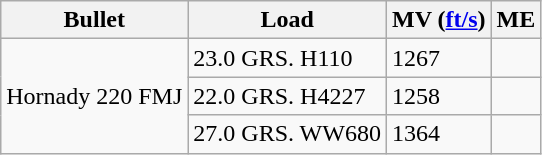<table class="wikitable">
<tr>
<th>Bullet</th>
<th>Load</th>
<th>MV (<a href='#'>ft/s</a>)</th>
<th>ME</th>
</tr>
<tr>
<td rowspan="3">Hornady 220 FMJ</td>
<td>23.0 GRS. H110</td>
<td>1267</td>
<td></td>
</tr>
<tr>
<td>22.0 GRS. H4227</td>
<td>1258</td>
<td></td>
</tr>
<tr>
<td>27.0 GRS. WW680</td>
<td>1364</td>
<td></td>
</tr>
</table>
